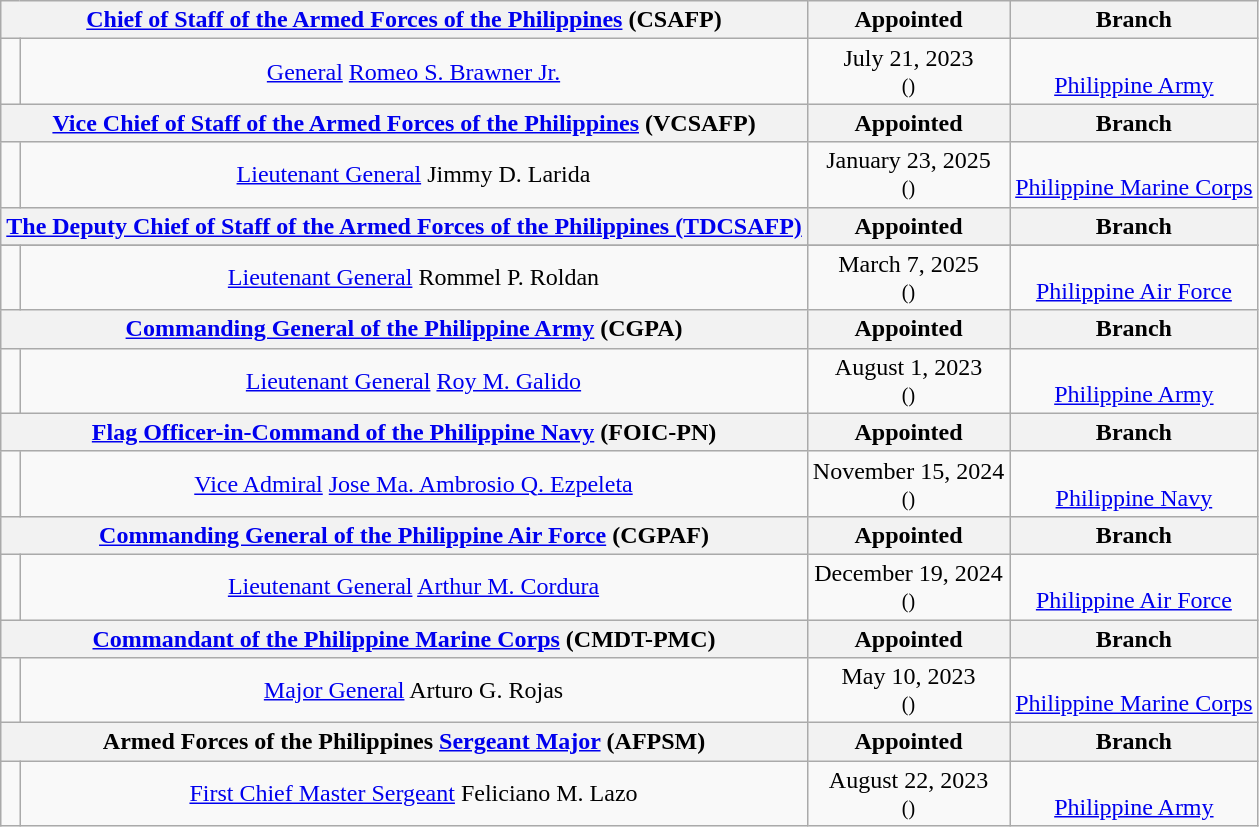<table class="wikitable" style="text-align:center">
<tr>
<th colspan=2><a href='#'>Chief of Staff of the Armed Forces of the Philippines</a> (CSAFP)</th>
<th>Appointed</th>
<th>Branch</th>
</tr>
<tr>
<td></td>
<td><a href='#'>General</a> <a href='#'>Romeo S. Brawner Jr.</a></td>
<td>July 21, 2023<br> <small>()</small></td>
<td> <br> <a href='#'>Philippine Army</a></td>
</tr>
<tr>
<th colspan=2><a href='#'>Vice Chief of Staff of the Armed Forces of the Philippines</a> (VCSAFP)</th>
<th>Appointed</th>
<th>Branch</th>
</tr>
<tr>
<td></td>
<td><a href='#'>Lieutenant General</a> Jimmy D. Larida </td>
<td>January 23, 2025 <br> <small>()</small></td>
<td> <br> <a href='#'>Philippine Marine Corps</a></td>
</tr>
<tr>
<th colspan=2><a href='#'>The Deputy Chief of Staff of the Armed Forces of the Philippines (TDCSAFP)</a></th>
<th>Appointed</th>
<th>Branch</th>
</tr>
<tr>
</tr>
<tr>
<td></td>
<td><a href='#'>Lieutenant General</a> Rommel P. Roldan</td>
<td>March 7, 2025<br> <small>()</small></td>
<td> <br> <a href='#'>Philippine Air Force</a></td>
</tr>
<tr>
<th colspan=2><a href='#'>Commanding General of the Philippine Army</a> (CGPA)</th>
<th>Appointed</th>
<th>Branch</th>
</tr>
<tr>
<td></td>
<td><a href='#'>Lieutenant General</a> <a href='#'>Roy M. Galido</a></td>
<td>August 1, 2023 <br> <small>()</small></td>
<td> <br> <a href='#'>Philippine Army</a></td>
</tr>
<tr>
<th colspan=2><a href='#'>Flag Officer-in-Command of the Philippine Navy</a> (FOIC-PN)</th>
<th>Appointed</th>
<th>Branch</th>
</tr>
<tr>
<td></td>
<td><a href='#'>Vice Admiral</a> <a href='#'>Jose Ma. Ambrosio Q. Ezpeleta</a></td>
<td>November 15, 2024 <br> <small>()</small></td>
<td> <br> <a href='#'>Philippine Navy</a></td>
</tr>
<tr>
<th colspan=2><a href='#'>Commanding General of the Philippine Air Force</a> (CGPAF)</th>
<th>Appointed</th>
<th>Branch</th>
</tr>
<tr>
<td></td>
<td><a href='#'>Lieutenant General</a> <a href='#'>Arthur M. Cordura</a></td>
<td>December 19, 2024 <br> <small>()</small></td>
<td> <br> <a href='#'>Philippine Air Force</a></td>
</tr>
<tr>
<th colspan=2><a href='#'>Commandant of the Philippine Marine Corps</a> (CMDT-PMC)</th>
<th>Appointed</th>
<th>Branch</th>
</tr>
<tr>
<td></td>
<td><a href='#'>Major General</a> Arturo G. Rojas</td>
<td>May 10, 2023 <br> <small>()</small></td>
<td> <br> <a href='#'>Philippine Marine Corps</a></td>
</tr>
<tr>
<th colspan=2>Armed Forces of the Philippines <a href='#'>Sergeant Major</a> (AFPSM)</th>
<th>Appointed</th>
<th>Branch</th>
</tr>
<tr>
<td></td>
<td><a href='#'>First Chief Master Sergeant</a> Feliciano M. Lazo</td>
<td>August 22, 2023 <br> <small>()</small></td>
<td> <br> <a href='#'>Philippine Army</a></td>
</tr>
</table>
